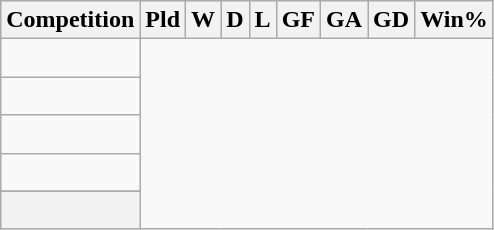<table class="wikitable sortable" style="text-align: center;">
<tr>
<th>Competition</th>
<th>Pld</th>
<th>W</th>
<th>D</th>
<th>L</th>
<th>GF</th>
<th>GA</th>
<th>GD</th>
<th>Win%</th>
</tr>
<tr>
<td align=left><br></td>
</tr>
<tr>
<td align=left><br></td>
</tr>
<tr>
<td align=left><br></td>
</tr>
<tr>
<td align=left><br></td>
</tr>
<tr>
</tr>
<tr class="sortbottom">
<th><br></th>
</tr>
</table>
